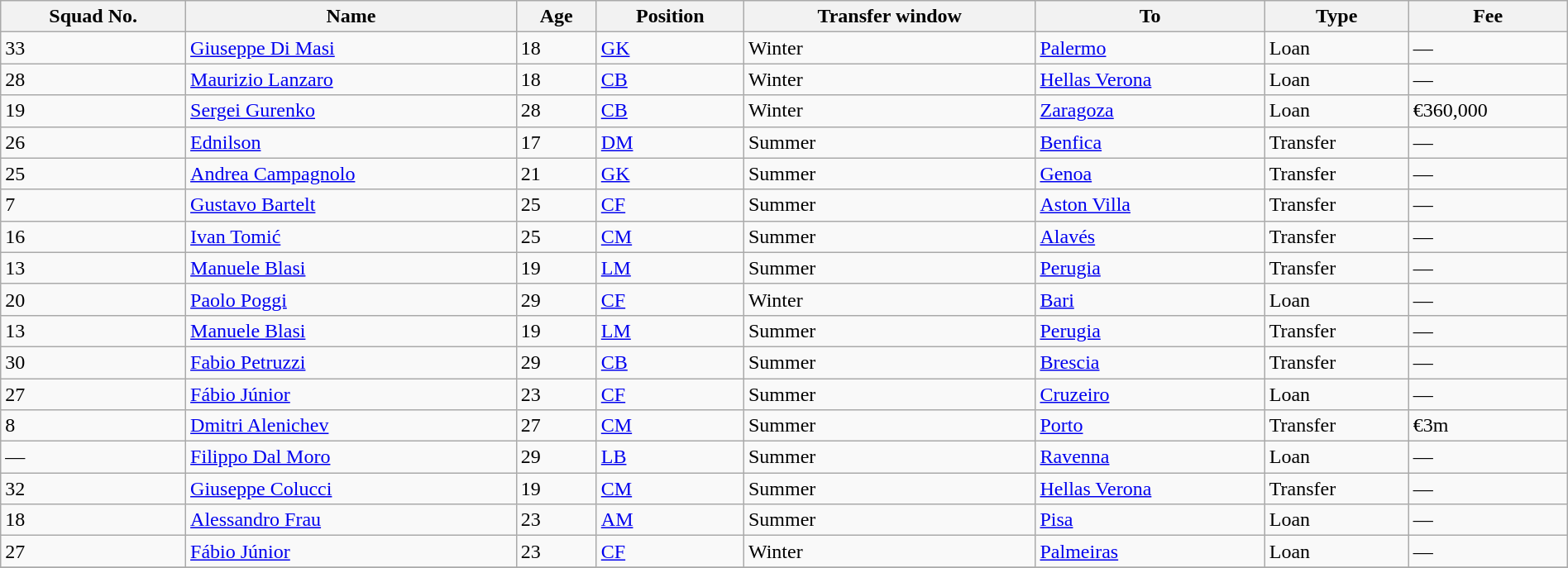<table class="wikitable" style="text-align:left; font-size:100%; width:100%">
<tr>
<th style="background:#d5000; color:black; text-align:center">Squad No.</th>
<th style="background:#d5000; color:black; text-align:center">Name</th>
<th style="background:#d5000; color:black; text-align:center">Age</th>
<th style="background:#d5000; color:black; text-align:center">Position</th>
<th style="background:#d5000; color:black; text-align:center">Transfer window</th>
<th style="background:#d5000; color:black; text-align:center">To</th>
<th style="background:#d5000; color:black; text-align:center">Type</th>
<th style="background:#d5000; color:black; text-align:center">Fee</th>
</tr>
<tr>
<td>33</td>
<td> <a href='#'>Giuseppe Di Masi</a></td>
<td>18</td>
<td><a href='#'>GK</a></td>
<td>Winter</td>
<td><a href='#'>Palermo</a></td>
<td>Loan</td>
<td>—</td>
</tr>
<tr>
<td>28</td>
<td> <a href='#'>Maurizio Lanzaro</a></td>
<td>18</td>
<td><a href='#'>CB</a></td>
<td>Winter</td>
<td><a href='#'>Hellas Verona</a></td>
<td>Loan</td>
<td>—</td>
</tr>
<tr>
<td>19</td>
<td> <a href='#'>Sergei Gurenko</a></td>
<td>28</td>
<td><a href='#'>CB</a></td>
<td>Winter</td>
<td> <a href='#'>Zaragoza</a></td>
<td>Loan</td>
<td>€360,000</td>
</tr>
<tr>
<td>26</td>
<td> <a href='#'>Ednilson</a></td>
<td>17</td>
<td><a href='#'>DM</a></td>
<td>Summer</td>
<td> <a href='#'>Benfica</a></td>
<td>Transfer</td>
<td>—</td>
</tr>
<tr>
<td>25</td>
<td> <a href='#'>Andrea Campagnolo</a></td>
<td>21</td>
<td><a href='#'>GK</a></td>
<td>Summer</td>
<td><a href='#'>Genoa</a></td>
<td>Transfer</td>
<td>—</td>
</tr>
<tr>
<td>7</td>
<td> <a href='#'>Gustavo Bartelt</a></td>
<td>25</td>
<td><a href='#'>CF</a></td>
<td>Summer</td>
<td> <a href='#'>Aston Villa</a></td>
<td>Transfer</td>
<td>—</td>
</tr>
<tr>
<td>16</td>
<td> <a href='#'>Ivan Tomić</a></td>
<td>25</td>
<td><a href='#'>CM</a></td>
<td>Summer</td>
<td> <a href='#'>Alavés</a></td>
<td>Transfer</td>
<td>—</td>
</tr>
<tr>
<td>13</td>
<td> <a href='#'>Manuele Blasi</a></td>
<td>19</td>
<td><a href='#'>LM</a></td>
<td>Summer</td>
<td><a href='#'>Perugia</a></td>
<td>Transfer</td>
<td>—</td>
</tr>
<tr>
<td>20</td>
<td> <a href='#'>Paolo Poggi</a></td>
<td>29</td>
<td><a href='#'>CF</a></td>
<td>Winter</td>
<td><a href='#'>Bari</a></td>
<td>Loan</td>
<td>—</td>
</tr>
<tr>
<td>13</td>
<td> <a href='#'>Manuele Blasi</a></td>
<td>19</td>
<td><a href='#'>LM</a></td>
<td>Summer</td>
<td><a href='#'>Perugia</a></td>
<td>Transfer</td>
<td>—</td>
</tr>
<tr>
<td>30</td>
<td> <a href='#'>Fabio Petruzzi</a></td>
<td>29</td>
<td><a href='#'>CB</a></td>
<td>Summer</td>
<td><a href='#'>Brescia</a></td>
<td>Transfer</td>
<td>—</td>
</tr>
<tr>
<td>27</td>
<td> <a href='#'>Fábio Júnior</a></td>
<td>23</td>
<td><a href='#'>CF</a></td>
<td>Summer</td>
<td> <a href='#'>Cruzeiro</a></td>
<td>Loan</td>
<td>—</td>
</tr>
<tr>
<td>8</td>
<td> <a href='#'>Dmitri Alenichev</a></td>
<td>27</td>
<td><a href='#'>CM</a></td>
<td>Summer</td>
<td><a href='#'>Porto</a></td>
<td>Transfer</td>
<td>€3m</td>
</tr>
<tr>
<td>—</td>
<td> <a href='#'>Filippo Dal Moro</a></td>
<td>29</td>
<td><a href='#'>LB</a></td>
<td>Summer</td>
<td><a href='#'>Ravenna</a></td>
<td>Loan</td>
<td>—</td>
</tr>
<tr>
<td>32</td>
<td> <a href='#'>Giuseppe Colucci</a></td>
<td>19</td>
<td><a href='#'>CM</a></td>
<td>Summer</td>
<td><a href='#'>Hellas Verona</a></td>
<td>Transfer</td>
<td>—</td>
</tr>
<tr>
<td>18</td>
<td> <a href='#'>Alessandro Frau</a></td>
<td>23</td>
<td><a href='#'>AM</a></td>
<td>Summer</td>
<td><a href='#'>Pisa</a></td>
<td>Loan</td>
<td>—</td>
</tr>
<tr>
<td>27</td>
<td> <a href='#'>Fábio Júnior</a></td>
<td>23</td>
<td><a href='#'>CF</a></td>
<td>Winter</td>
<td> <a href='#'>Palmeiras</a></td>
<td>Loan</td>
<td>—</td>
</tr>
<tr>
</tr>
</table>
